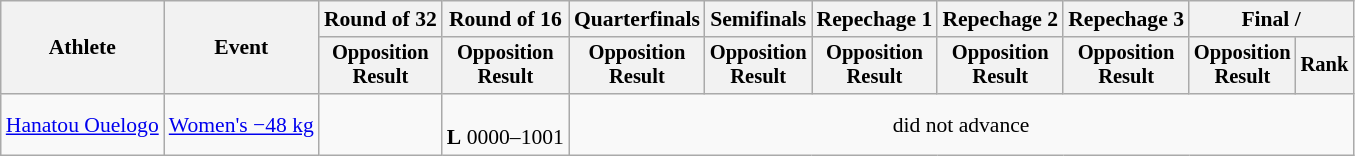<table class="wikitable" style="font-size:90%">
<tr>
<th rowspan="2">Athlete</th>
<th rowspan="2">Event</th>
<th>Round of 32</th>
<th>Round of 16</th>
<th>Quarterfinals</th>
<th>Semifinals</th>
<th>Repechage 1</th>
<th>Repechage 2</th>
<th>Repechage 3</th>
<th colspan=2>Final / </th>
</tr>
<tr style="font-size:95%">
<th>Opposition<br>Result</th>
<th>Opposition<br>Result</th>
<th>Opposition<br>Result</th>
<th>Opposition<br>Result</th>
<th>Opposition<br>Result</th>
<th>Opposition<br>Result</th>
<th>Opposition<br>Result</th>
<th>Opposition<br>Result</th>
<th>Rank</th>
</tr>
<tr align=center>
<td align=left><a href='#'>Hanatou Ouelogo</a></td>
<td align=left><a href='#'>Women's −48 kg</a></td>
<td></td>
<td><br><strong>L</strong> 0000–1001</td>
<td colspan=7>did not advance</td>
</tr>
</table>
